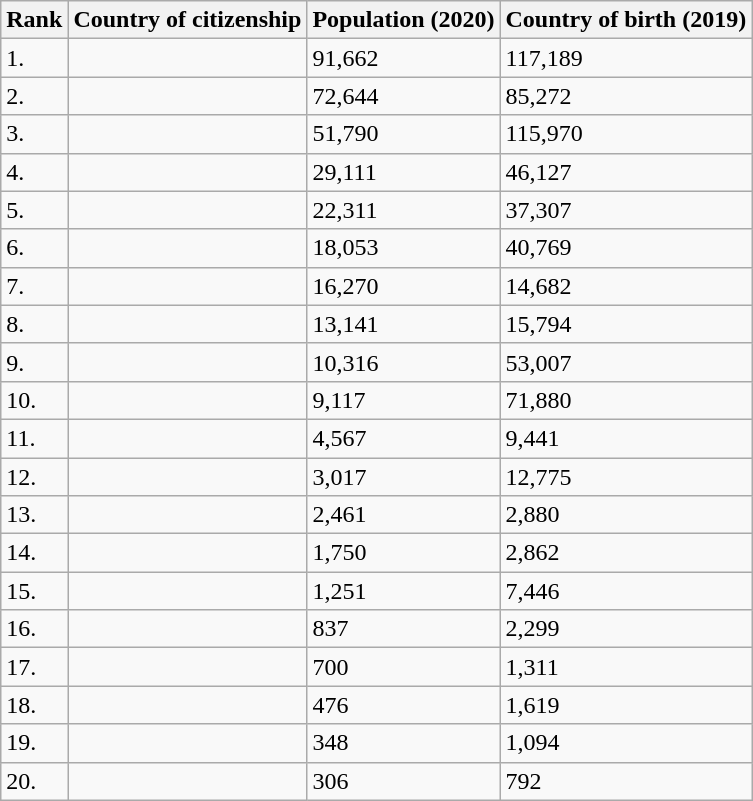<table class="wikitable sortable">
<tr>
<th>Rank</th>
<th>Country of citizenship</th>
<th>Population (2020)</th>
<th>Country of birth (2019)</th>
</tr>
<tr>
<td>1.</td>
<td></td>
<td>91,662</td>
<td>117,189</td>
</tr>
<tr>
<td>2.</td>
<td></td>
<td>72,644</td>
<td>85,272</td>
</tr>
<tr>
<td>3.</td>
<td></td>
<td>51,790</td>
<td>115,970</td>
</tr>
<tr>
<td>4.</td>
<td></td>
<td>29,111</td>
<td>46,127</td>
</tr>
<tr>
<td>5.</td>
<td></td>
<td>22,311</td>
<td>37,307</td>
</tr>
<tr>
<td>6.</td>
<td></td>
<td>18,053</td>
<td>40,769</td>
</tr>
<tr>
<td>7.</td>
<td></td>
<td>16,270</td>
<td>14,682</td>
</tr>
<tr>
<td>8.</td>
<td></td>
<td>13,141</td>
<td>15,794</td>
</tr>
<tr>
<td>9.</td>
<td></td>
<td>10,316</td>
<td>53,007</td>
</tr>
<tr>
<td>10.</td>
<td></td>
<td>9,117</td>
<td>71,880</td>
</tr>
<tr>
<td>11.</td>
<td></td>
<td>4,567</td>
<td>9,441</td>
</tr>
<tr>
<td>12.</td>
<td></td>
<td>3,017</td>
<td>12,775</td>
</tr>
<tr>
<td>13.</td>
<td></td>
<td>2,461</td>
<td>2,880</td>
</tr>
<tr>
<td>14.</td>
<td></td>
<td>1,750</td>
<td>2,862</td>
</tr>
<tr>
<td>15.</td>
<td></td>
<td>1,251</td>
<td>7,446</td>
</tr>
<tr>
<td>16.</td>
<td></td>
<td>837</td>
<td>2,299</td>
</tr>
<tr>
<td>17.</td>
<td></td>
<td>700</td>
<td>1,311</td>
</tr>
<tr>
<td>18.</td>
<td></td>
<td>476</td>
<td>1,619</td>
</tr>
<tr>
<td>19.</td>
<td></td>
<td>348</td>
<td>1,094</td>
</tr>
<tr>
<td>20.</td>
<td></td>
<td>306</td>
<td>792</td>
</tr>
</table>
